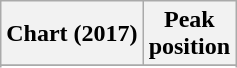<table class="wikitable sortable plainrowheaders" style="text-align:center">
<tr>
<th scope="col">Chart (2017)</th>
<th scope="col">Peak<br>position</th>
</tr>
<tr>
</tr>
<tr>
</tr>
<tr>
</tr>
</table>
